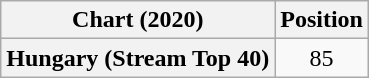<table class="wikitable plainrowheaders" style="text-align:center">
<tr>
<th scope="col">Chart (2020)</th>
<th scope="col">Position</th>
</tr>
<tr>
<th scope="row">Hungary (Stream Top 40)</th>
<td>85</td>
</tr>
</table>
